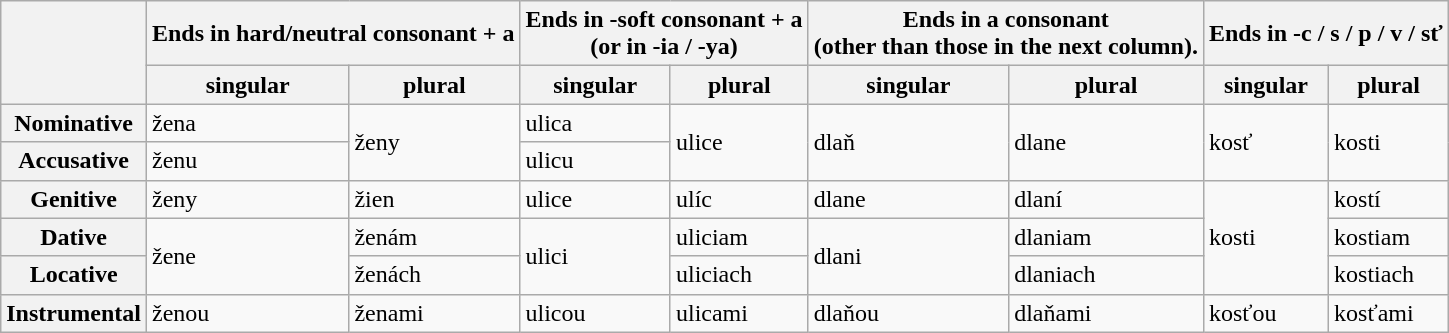<table class="wikitable">
<tr>
<th rowspan="2"> </th>
<th colspan="2">Ends in hard/neutral consonant + a</th>
<th colspan="2">Ends in -soft consonant + a<br>(or in -ia / -ya)</th>
<th colspan="2">Ends in a consonant<br>(other than those in the next column).</th>
<th colspan="2">Ends in -c / s / p / v / sť</th>
</tr>
<tr>
<th>singular</th>
<th>plural</th>
<th>singular</th>
<th>plural</th>
<th>singular</th>
<th>plural</th>
<th>singular</th>
<th>plural</th>
</tr>
<tr>
<th>Nominative</th>
<td>žena</td>
<td rowspan="2">ženy</td>
<td>ulica</td>
<td rowspan="2">ulice</td>
<td rowspan="2">dlaň</td>
<td rowspan="2">dlane</td>
<td rowspan="2">kosť</td>
<td rowspan="2">kosti</td>
</tr>
<tr>
<th>Accusative</th>
<td>ženu</td>
<td>ulicu</td>
</tr>
<tr>
<th>Genitive</th>
<td>ženy</td>
<td>žien</td>
<td>ulice</td>
<td>ulíc</td>
<td>dlane</td>
<td>dlaní</td>
<td rowspan="3">kosti</td>
<td>kostí</td>
</tr>
<tr>
<th>Dative</th>
<td rowspan="2">žene</td>
<td>ženám</td>
<td rowspan="2">ulici</td>
<td>uliciam</td>
<td rowspan="2">dlani</td>
<td>dlaniam</td>
<td>kostiam</td>
</tr>
<tr>
<th>Locative</th>
<td>ženách</td>
<td>uliciach</td>
<td>dlaniach</td>
<td>kostiach</td>
</tr>
<tr>
<th>Instrumental</th>
<td>ženou</td>
<td>ženami</td>
<td>ulicou</td>
<td>ulicami</td>
<td>dlaňou</td>
<td>dlaňami</td>
<td>kosťou</td>
<td>kosťami</td>
</tr>
</table>
